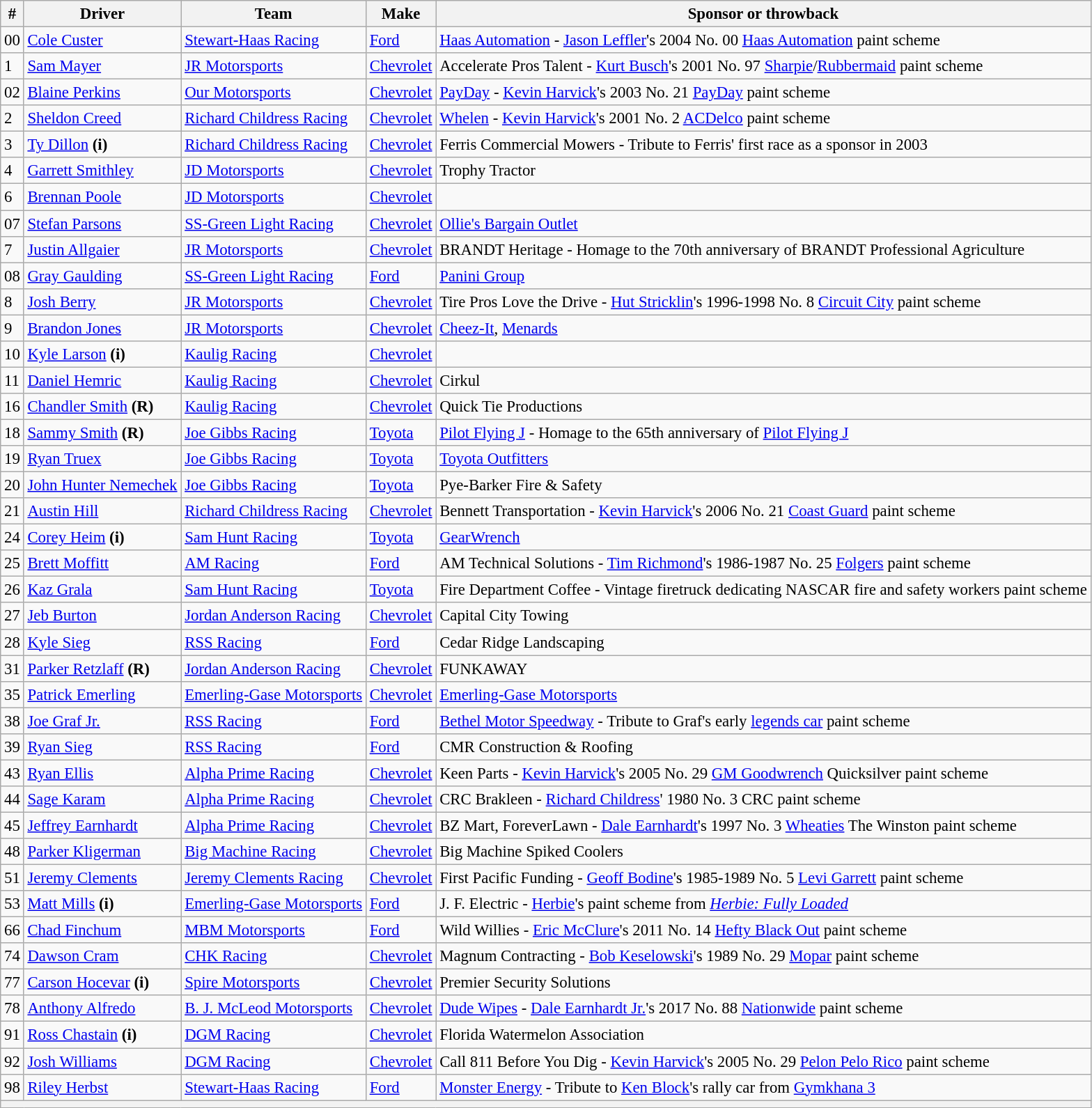<table class="wikitable" style="font-size: 95%;">
<tr>
<th>#</th>
<th>Driver</th>
<th>Team</th>
<th>Make</th>
<th>Sponsor or throwback</th>
</tr>
<tr>
<td>00</td>
<td><a href='#'>Cole Custer</a></td>
<td><a href='#'>Stewart-Haas Racing</a></td>
<td><a href='#'>Ford</a></td>
<td><a href='#'>Haas Automation</a> - <a href='#'>Jason Leffler</a>'s 2004 No. 00 <a href='#'>Haas Automation</a> paint scheme</td>
</tr>
<tr>
<td>1</td>
<td><a href='#'>Sam Mayer</a></td>
<td><a href='#'>JR Motorsports</a></td>
<td><a href='#'>Chevrolet</a></td>
<td>Accelerate Pros Talent - <a href='#'>Kurt Busch</a>'s 2001 No. 97 <a href='#'>Sharpie</a>/<a href='#'>Rubbermaid</a> paint scheme</td>
</tr>
<tr>
<td>02</td>
<td><a href='#'>Blaine Perkins</a></td>
<td><a href='#'>Our Motorsports</a></td>
<td><a href='#'>Chevrolet</a></td>
<td><a href='#'>PayDay</a> - <a href='#'>Kevin Harvick</a>'s 2003 No. 21 <a href='#'>PayDay</a> paint scheme</td>
</tr>
<tr>
<td>2</td>
<td><a href='#'>Sheldon Creed</a></td>
<td><a href='#'>Richard Childress Racing</a></td>
<td><a href='#'>Chevrolet</a></td>
<td><a href='#'>Whelen</a> - <a href='#'>Kevin Harvick</a>'s 2001 No. 2 <a href='#'>ACDelco</a> paint scheme</td>
</tr>
<tr>
<td>3</td>
<td><a href='#'>Ty Dillon</a> <strong>(i)</strong></td>
<td><a href='#'>Richard Childress Racing</a></td>
<td><a href='#'>Chevrolet</a></td>
<td>Ferris Commercial Mowers - Tribute to Ferris' first race as a sponsor in 2003</td>
</tr>
<tr>
<td>4</td>
<td><a href='#'>Garrett Smithley</a></td>
<td><a href='#'>JD Motorsports</a></td>
<td><a href='#'>Chevrolet</a></td>
<td>Trophy Tractor</td>
</tr>
<tr>
<td>6</td>
<td><a href='#'>Brennan Poole</a></td>
<td><a href='#'>JD Motorsports</a></td>
<td><a href='#'>Chevrolet</a></td>
<td></td>
</tr>
<tr>
<td>07</td>
<td><a href='#'>Stefan Parsons</a></td>
<td><a href='#'>SS-Green Light Racing</a></td>
<td><a href='#'>Chevrolet</a></td>
<td><a href='#'>Ollie's Bargain Outlet</a></td>
</tr>
<tr>
<td>7</td>
<td><a href='#'>Justin Allgaier</a></td>
<td><a href='#'>JR Motorsports</a></td>
<td><a href='#'>Chevrolet</a></td>
<td>BRANDT Heritage - Homage to the 70th anniversary of BRANDT Professional Agriculture</td>
</tr>
<tr>
<td>08</td>
<td><a href='#'>Gray Gaulding</a></td>
<td><a href='#'>SS-Green Light Racing</a></td>
<td><a href='#'>Ford</a></td>
<td><a href='#'>Panini Group</a></td>
</tr>
<tr>
<td>8</td>
<td><a href='#'>Josh Berry</a></td>
<td><a href='#'>JR Motorsports</a></td>
<td><a href='#'>Chevrolet</a></td>
<td>Tire Pros Love the Drive - <a href='#'>Hut Stricklin</a>'s 1996-1998 No. 8 <a href='#'>Circuit City</a> paint scheme</td>
</tr>
<tr>
<td>9</td>
<td><a href='#'>Brandon Jones</a></td>
<td><a href='#'>JR Motorsports</a></td>
<td><a href='#'>Chevrolet</a></td>
<td><a href='#'>Cheez-It</a>, <a href='#'>Menards</a></td>
</tr>
<tr>
<td>10</td>
<td><a href='#'>Kyle Larson</a> <strong>(i)</strong></td>
<td><a href='#'>Kaulig Racing</a></td>
<td><a href='#'>Chevrolet</a></td>
<td> </td>
</tr>
<tr>
<td>11</td>
<td><a href='#'>Daniel Hemric</a></td>
<td><a href='#'>Kaulig Racing</a></td>
<td><a href='#'>Chevrolet</a></td>
<td>Cirkul</td>
</tr>
<tr>
<td>16</td>
<td><a href='#'>Chandler Smith</a> <strong>(R)</strong></td>
<td><a href='#'>Kaulig Racing</a></td>
<td><a href='#'>Chevrolet</a></td>
<td>Quick Tie Productions</td>
</tr>
<tr>
<td>18</td>
<td><a href='#'>Sammy Smith</a> <strong>(R)</strong></td>
<td><a href='#'>Joe Gibbs Racing</a></td>
<td><a href='#'>Toyota</a></td>
<td><a href='#'>Pilot Flying J</a> - Homage to the 65th anniversary of <a href='#'>Pilot Flying J</a></td>
</tr>
<tr>
<td>19</td>
<td nowrap=""><a href='#'>Ryan Truex</a></td>
<td><a href='#'>Joe Gibbs Racing</a></td>
<td><a href='#'>Toyota</a></td>
<td><a href='#'>Toyota Outfitters</a></td>
</tr>
<tr>
<td>20</td>
<td nowrap><a href='#'>John Hunter Nemechek</a></td>
<td><a href='#'>Joe Gibbs Racing</a></td>
<td><a href='#'>Toyota</a></td>
<td>Pye-Barker Fire & Safety</td>
</tr>
<tr>
<td>21</td>
<td><a href='#'>Austin Hill</a></td>
<td><a href='#'>Richard Childress Racing</a></td>
<td><a href='#'>Chevrolet</a></td>
<td>Bennett Transportation - <a href='#'>Kevin Harvick</a>'s 2006 No. 21 <a href='#'>Coast Guard</a> paint scheme</td>
</tr>
<tr>
<td>24</td>
<td><a href='#'>Corey Heim</a> <strong>(i)</strong></td>
<td><a href='#'>Sam Hunt Racing</a></td>
<td><a href='#'>Toyota</a></td>
<td><a href='#'>GearWrench</a></td>
</tr>
<tr>
<td>25</td>
<td><a href='#'>Brett Moffitt</a></td>
<td><a href='#'>AM Racing</a></td>
<td><a href='#'>Ford</a></td>
<td>AM Technical Solutions - <a href='#'>Tim Richmond</a>'s 1986-1987 No. 25 <a href='#'>Folgers</a> paint scheme</td>
</tr>
<tr>
<td>26</td>
<td><a href='#'>Kaz Grala</a></td>
<td><a href='#'>Sam Hunt Racing</a></td>
<td><a href='#'>Toyota</a></td>
<td nowrap>Fire Department Coffee - Vintage firetruck dedicating NASCAR fire and safety workers paint scheme</td>
</tr>
<tr>
<td>27</td>
<td><a href='#'>Jeb Burton</a></td>
<td><a href='#'>Jordan Anderson Racing</a></td>
<td><a href='#'>Chevrolet</a></td>
<td>Capital City Towing</td>
</tr>
<tr>
<td>28</td>
<td><a href='#'>Kyle Sieg</a></td>
<td><a href='#'>RSS Racing</a></td>
<td><a href='#'>Ford</a></td>
<td>Cedar Ridge Landscaping</td>
</tr>
<tr>
<td>31</td>
<td><a href='#'>Parker Retzlaff</a> <strong>(R)</strong></td>
<td nowrap=""><a href='#'>Jordan Anderson Racing</a></td>
<td><a href='#'>Chevrolet</a></td>
<td>FUNKAWAY</td>
</tr>
<tr>
<td>35</td>
<td><a href='#'>Patrick Emerling</a></td>
<td nowrap=""><a href='#'>Emerling-Gase Motorsports</a></td>
<td><a href='#'>Chevrolet</a></td>
<td><a href='#'>Emerling-Gase Motorsports</a></td>
</tr>
<tr>
<td>38</td>
<td><a href='#'>Joe Graf Jr.</a></td>
<td><a href='#'>RSS Racing</a></td>
<td><a href='#'>Ford</a></td>
<td><a href='#'>Bethel Motor Speedway</a> - Tribute to Graf's early <a href='#'>legends car</a> paint scheme</td>
</tr>
<tr>
<td>39</td>
<td><a href='#'>Ryan Sieg</a></td>
<td><a href='#'>RSS Racing</a></td>
<td><a href='#'>Ford</a></td>
<td>CMR Construction & Roofing</td>
</tr>
<tr>
<td>43</td>
<td><a href='#'>Ryan Ellis</a></td>
<td><a href='#'>Alpha Prime Racing</a></td>
<td><a href='#'>Chevrolet</a></td>
<td>Keen Parts - <a href='#'>Kevin Harvick</a>'s 2005 No. 29 <a href='#'>GM Goodwrench</a> Quicksilver paint scheme</td>
</tr>
<tr>
<td>44</td>
<td><a href='#'>Sage Karam</a></td>
<td><a href='#'>Alpha Prime Racing</a></td>
<td><a href='#'>Chevrolet</a></td>
<td>CRC Brakleen - <a href='#'>Richard Childress</a>' 1980 No. 3 CRC paint scheme</td>
</tr>
<tr>
<td>45</td>
<td><a href='#'>Jeffrey Earnhardt</a></td>
<td><a href='#'>Alpha Prime Racing</a></td>
<td><a href='#'>Chevrolet</a></td>
<td>BZ Mart, ForeverLawn - <a href='#'>Dale Earnhardt</a>'s 1997 No. 3 <a href='#'>Wheaties</a> The Winston paint scheme</td>
</tr>
<tr>
<td>48</td>
<td><a href='#'>Parker Kligerman</a></td>
<td><a href='#'>Big Machine Racing</a></td>
<td><a href='#'>Chevrolet</a></td>
<td>Big Machine Spiked Coolers</td>
</tr>
<tr>
<td>51</td>
<td><a href='#'>Jeremy Clements</a></td>
<td><a href='#'>Jeremy Clements Racing</a></td>
<td><a href='#'>Chevrolet</a></td>
<td>First Pacific Funding - <a href='#'>Geoff Bodine</a>'s 1985-1989 No. 5 <a href='#'>Levi Garrett</a> paint scheme</td>
</tr>
<tr>
<td>53</td>
<td><a href='#'>Matt Mills</a> <strong>(i)</strong></td>
<td><a href='#'>Emerling-Gase Motorsports</a></td>
<td><a href='#'>Ford</a></td>
<td>J. F. Electric - <a href='#'>Herbie</a>'s paint scheme from <em><a href='#'>Herbie: Fully Loaded</a></em></td>
</tr>
<tr>
<td>66</td>
<td><a href='#'>Chad Finchum</a></td>
<td><a href='#'>MBM Motorsports</a></td>
<td><a href='#'>Ford</a></td>
<td>Wild Willies - <a href='#'>Eric McClure</a>'s 2011 No. 14 <a href='#'>Hefty Black Out</a> paint scheme</td>
</tr>
<tr>
<td>74</td>
<td><a href='#'>Dawson Cram</a></td>
<td><a href='#'>CHK Racing</a></td>
<td><a href='#'>Chevrolet</a></td>
<td>Magnum Contracting - <a href='#'>Bob Keselowski</a>'s 1989 No. 29 <a href='#'>Mopar</a> paint scheme</td>
</tr>
<tr>
<td>77</td>
<td><a href='#'>Carson Hocevar</a> <strong>(i)</strong></td>
<td><a href='#'>Spire Motorsports</a></td>
<td><a href='#'>Chevrolet</a></td>
<td>Premier Security Solutions</td>
</tr>
<tr>
<td>78</td>
<td><a href='#'>Anthony Alfredo</a></td>
<td><a href='#'>B. J. McLeod Motorsports</a></td>
<td><a href='#'>Chevrolet</a></td>
<td><a href='#'>Dude Wipes</a> - <a href='#'>Dale Earnhardt Jr.</a>'s 2017 No. 88 <a href='#'>Nationwide</a> paint scheme</td>
</tr>
<tr>
<td>91</td>
<td><a href='#'>Ross Chastain</a> <strong>(i)</strong></td>
<td><a href='#'>DGM Racing</a></td>
<td><a href='#'>Chevrolet</a></td>
<td>Florida Watermelon Association</td>
</tr>
<tr>
<td>92</td>
<td><a href='#'>Josh Williams</a></td>
<td><a href='#'>DGM Racing</a></td>
<td><a href='#'>Chevrolet</a></td>
<td>Call 811 Before You Dig - <a href='#'>Kevin Harvick</a>'s 2005 No. 29 <a href='#'>Pelon Pelo Rico</a> paint scheme</td>
</tr>
<tr>
<td>98</td>
<td><a href='#'>Riley Herbst</a></td>
<td><a href='#'>Stewart-Haas Racing</a></td>
<td><a href='#'>Ford</a></td>
<td><a href='#'>Monster Energy</a> - Tribute to <a href='#'>Ken Block</a>'s rally car from <a href='#'>Gymkhana 3</a></td>
</tr>
<tr>
<th colspan="5"></th>
</tr>
</table>
